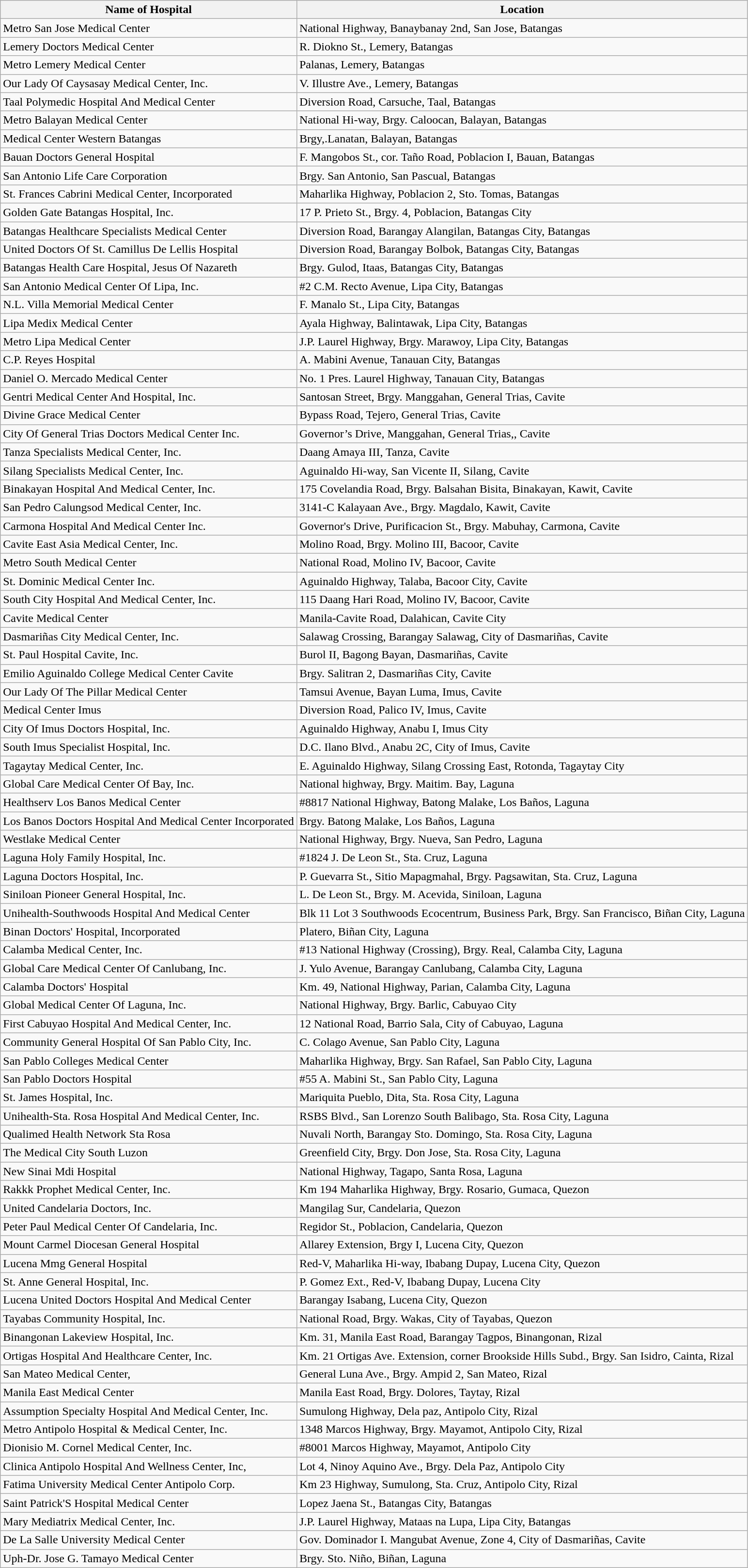<table class="wikitable">
<tr>
<th>Name of Hospital</th>
<th>Location</th>
</tr>
<tr style="vertical-align:middle;">
<td>Metro San Jose Medical Center</td>
<td>National Highway, Banaybanay 2nd, San Jose, Batangas</td>
</tr>
<tr style="vertical-align:middle;">
<td>Lemery Doctors Medical Center</td>
<td>R. Diokno St., Lemery, Batangas</td>
</tr>
<tr style="vertical-align:middle;">
<td>Metro Lemery Medical Center</td>
<td>Palanas, Lemery, Batangas</td>
</tr>
<tr style="vertical-align:middle;">
<td>Our Lady Of Caysasay Medical Center, Inc.</td>
<td>V. Illustre Ave., Lemery, Batangas</td>
</tr>
<tr style="vertical-align:middle;">
<td>Taal Polymedic Hospital And Medical Center</td>
<td>Diversion Road, Carsuche, Taal, Batangas</td>
</tr>
<tr style="vertical-align:middle;">
<td>Metro Balayan Medical Center</td>
<td>National Hi-way, Brgy. Caloocan, Balayan, Batangas</td>
</tr>
<tr style="vertical-align:middle;">
<td>Medical Center Western Batangas</td>
<td>Brgy,.Lanatan, Balayan, Batangas</td>
</tr>
<tr style="vertical-align:middle;">
<td>Bauan Doctors General Hospital</td>
<td>F. Mangobos St., cor. Taño Road, Poblacion I, Bauan, Batangas</td>
</tr>
<tr style="vertical-align:middle;">
<td>San Antonio Life Care Corporation</td>
<td>Brgy. San Antonio, San Pascual, Batangas</td>
</tr>
<tr style="vertical-align:middle;">
<td>St. Frances Cabrini Medical Center, Incorporated</td>
<td>Maharlika Highway, Poblacion 2, Sto. Tomas, Batangas</td>
</tr>
<tr style="vertical-align:middle;">
<td>Golden Gate Batangas Hospital, Inc.</td>
<td>17 P. Prieto St., Brgy. 4, Poblacion, Batangas City</td>
</tr>
<tr style="vertical-align:middle;">
<td>Batangas Healthcare Specialists Medical Center</td>
<td>Diversion Road, Barangay Alangilan, Batangas City, Batangas</td>
</tr>
<tr style="vertical-align:middle;">
<td>United Doctors Of St. Camillus De Lellis Hospital</td>
<td>Diversion Road, Barangay Bolbok, Batangas City, Batangas</td>
</tr>
<tr style="vertical-align:middle;">
<td>Batangas Health Care Hospital, Jesus Of Nazareth</td>
<td>Brgy. Gulod, Itaas, Batangas City, Batangas</td>
</tr>
<tr style="vertical-align:middle;">
<td>San Antonio Medical Center Of Lipa, Inc.</td>
<td>#2 C.M. Recto Avenue, Lipa City, Batangas</td>
</tr>
<tr style="vertical-align:middle;">
<td>N.L. Villa Memorial Medical Center</td>
<td>F. Manalo St., Lipa City, Batangas</td>
</tr>
<tr style="vertical-align:middle;">
<td>Lipa Medix Medical Center</td>
<td>Ayala Highway, Balintawak, Lipa City, Batangas</td>
</tr>
<tr style="vertical-align:middle;">
<td>Metro Lipa Medical Center</td>
<td>J.P. Laurel Highway, Brgy. Marawoy, Lipa City, Batangas</td>
</tr>
<tr style="vertical-align:middle;">
<td>C.P. Reyes Hospital</td>
<td>A. Mabini Avenue, Tanauan City, Batangas</td>
</tr>
<tr style="vertical-align:middle;">
<td>Daniel O. Mercado Medical Center</td>
<td>No. 1 Pres. Laurel Highway, Tanauan City, Batangas</td>
</tr>
<tr style="vertical-align:middle;">
<td>Gentri Medical Center And Hospital, Inc.</td>
<td>Santosan Street, Brgy. Manggahan, General Trias, Cavite</td>
</tr>
<tr style="vertical-align:middle;">
<td>Divine Grace Medical Center</td>
<td>Bypass Road, Tejero, General Trias, Cavite</td>
</tr>
<tr style="vertical-align:middle;">
<td>City Of General Trias Doctors Medical Center Inc.</td>
<td>Governor’s Drive, Manggahan, General Trias,, Cavite</td>
</tr>
<tr style="vertical-align:middle;">
<td>Tanza Specialists Medical Center, Inc.</td>
<td>Daang Amaya III, Tanza, Cavite</td>
</tr>
<tr style="vertical-align:middle;">
<td>Silang Specialists Medical Center, Inc.</td>
<td>Aguinaldo Hi-way, San Vicente II, Silang, Cavite</td>
</tr>
<tr style="vertical-align:middle;">
<td>Binakayan Hospital And Medical Center, Inc.</td>
<td>175 Covelandia Road, Brgy. Balsahan Bisita, Binakayan, Kawit, Cavite</td>
</tr>
<tr style="vertical-align:middle;">
<td>San Pedro Calungsod Medical Center, Inc.</td>
<td>3141-C Kalayaan Ave., Brgy. Magdalo, Kawit, Cavite</td>
</tr>
<tr style="vertical-align:middle;">
<td>Carmona Hospital And Medical Center Inc.</td>
<td>Governor's Drive, Purificacion St., Brgy. Mabuhay, Carmona, Cavite</td>
</tr>
<tr style="vertical-align:middle;">
<td>Cavite East Asia Medical Center, Inc.</td>
<td>Molino Road, Brgy. Molino III, Bacoor, Cavite</td>
</tr>
<tr style="vertical-align:middle;">
<td>Metro South Medical Center</td>
<td>National Road, Molino IV, Bacoor, Cavite</td>
</tr>
<tr style="vertical-align:middle;">
<td>St. Dominic Medical Center Inc.</td>
<td>Aguinaldo Highway, Talaba, Bacoor City, Cavite</td>
</tr>
<tr style="vertical-align:middle;">
<td>South City Hospital And Medical Center, Inc.</td>
<td>115 Daang Hari Road, Molino IV, Bacoor, Cavite</td>
</tr>
<tr style="vertical-align:middle;">
<td>Cavite Medical Center</td>
<td>Manila-Cavite Road, Dalahican, Cavite City</td>
</tr>
<tr style="vertical-align:middle;">
<td>Dasmariñas City Medical Center, Inc.</td>
<td>Salawag Crossing, Barangay Salawag, City of Dasmariñas, Cavite</td>
</tr>
<tr style="vertical-align:middle;">
<td>St. Paul Hospital Cavite, Inc.</td>
<td>Burol II, Bagong Bayan, Dasmariñas, Cavite</td>
</tr>
<tr style="vertical-align:middle;">
<td>Emilio Aguinaldo College Medical Center Cavite</td>
<td>Brgy. Salitran 2, Dasmariñas City, Cavite</td>
</tr>
<tr style="vertical-align:middle;">
<td>Our Lady Of The Pillar Medical Center</td>
<td>Tamsui Avenue, Bayan Luma, Imus, Cavite</td>
</tr>
<tr style="vertical-align:middle;">
<td>Medical Center Imus</td>
<td>Diversion Road, Palico IV, Imus, Cavite</td>
</tr>
<tr style="vertical-align:middle;">
<td>City Of Imus Doctors Hospital, Inc.</td>
<td>Aguinaldo Highway, Anabu I, Imus City</td>
</tr>
<tr style="vertical-align:middle;">
<td>South Imus Specialist Hospital, Inc.</td>
<td>D.C. Ilano Blvd., Anabu 2C, City of Imus, Cavite</td>
</tr>
<tr style="vertical-align:middle;">
<td>Tagaytay Medical Center, Inc.</td>
<td>E. Aguinaldo Highway, Silang Crossing East, Rotonda, Tagaytay City</td>
</tr>
<tr style="vertical-align:middle;">
<td>Global Care Medical Center Of Bay, Inc.</td>
<td>National highway, Brgy. Maitim. Bay, Laguna</td>
</tr>
<tr style="vertical-align:middle;">
<td>Healthserv Los Banos Medical Center</td>
<td>#8817 National Highway, Batong Malake, Los Baños, Laguna</td>
</tr>
<tr style="vertical-align:middle;">
<td>Los Banos Doctors Hospital And Medical Center Incorporated</td>
<td>Brgy. Batong Malake, Los Baños, Laguna</td>
</tr>
<tr style="vertical-align:middle;">
<td>Westlake Medical Center</td>
<td>National Highway, Brgy. Nueva, San Pedro, Laguna</td>
</tr>
<tr style="vertical-align:middle;">
<td>Laguna Holy Family Hospital, Inc.</td>
<td>#1824 J. De Leon St., Sta. Cruz, Laguna</td>
</tr>
<tr style="vertical-align:middle;">
<td>Laguna Doctors Hospital, Inc.</td>
<td>P. Guevarra St., Sitio Mapagmahal, Brgy. Pagsawitan, Sta. Cruz, Laguna</td>
</tr>
<tr style="vertical-align:middle;">
<td>Siniloan Pioneer General Hospital, Inc.</td>
<td>L. De Leon St., Brgy. M. Acevida, Siniloan, Laguna</td>
</tr>
<tr style="vertical-align:middle;">
<td>Unihealth-Southwoods Hospital And Medical Center</td>
<td>Blk 11 Lot 3 Southwoods Ecocentrum, Business Park, Brgy. San Francisco, Biñan City, Laguna</td>
</tr>
<tr style="vertical-align:middle;">
<td>Binan Doctors' Hospital, Incorporated</td>
<td>Platero, Biñan City, Laguna</td>
</tr>
<tr style="vertical-align:middle;">
<td>Calamba Medical Center, Inc.</td>
<td>#13 National Highway (Crossing), Brgy. Real, Calamba City, Laguna</td>
</tr>
<tr style="vertical-align:middle;">
<td>Global Care Medical Center Of Canlubang, Inc.</td>
<td>J. Yulo Avenue, Barangay Canlubang, Calamba City, Laguna</td>
</tr>
<tr style="vertical-align:middle;">
<td>Calamba Doctors' Hospital</td>
<td>Km. 49, National Highway, Parian, Calamba City, Laguna</td>
</tr>
<tr style="vertical-align:middle;">
<td>Global Medical Center Of Laguna, Inc.</td>
<td>National Highway, Brgy. Barlic, Cabuyao City</td>
</tr>
<tr style="vertical-align:middle;">
<td>First Cabuyao Hospital And Medical Center, Inc.</td>
<td>12 National Road, Barrio Sala, City of Cabuyao, Laguna</td>
</tr>
<tr style="vertical-align:middle;">
<td>Community General Hospital Of San Pablo City, Inc.</td>
<td>C. Colago Avenue, San Pablo City, Laguna</td>
</tr>
<tr style="vertical-align:middle;">
<td>San Pablo Colleges Medical Center</td>
<td>Maharlika Highway, Brgy. San Rafael, San Pablo City, Laguna</td>
</tr>
<tr style="vertical-align:middle;">
<td>San Pablo Doctors Hospital</td>
<td>#55 A. Mabini St., San Pablo City, Laguna</td>
</tr>
<tr style="vertical-align:middle;">
<td>St. James Hospital, Inc.</td>
<td>Mariquita Pueblo, Dita, Sta. Rosa City, Laguna</td>
</tr>
<tr style="vertical-align:middle;">
<td>Unihealth-Sta. Rosa Hospital And Medical Center, Inc.</td>
<td>RSBS Blvd., San Lorenzo South Balibago, Sta. Rosa City, Laguna</td>
</tr>
<tr style="vertical-align:middle;">
<td>Qualimed Health Network Sta Rosa</td>
<td>Nuvali North, Barangay Sto. Domingo, Sta. Rosa City, Laguna</td>
</tr>
<tr style="vertical-align:middle;">
<td>The Medical City South Luzon</td>
<td>Greenfield City, Brgy. Don Jose, Sta. Rosa City, Laguna</td>
</tr>
<tr style="vertical-align:middle;">
<td>New Sinai Mdi Hospital</td>
<td>National Highway, Tagapo, Santa Rosa, Laguna</td>
</tr>
<tr style="vertical-align:middle;">
<td>Rakkk Prophet Medical Center, Inc.</td>
<td>Km 194 Maharlika Highway, Brgy. Rosario, Gumaca, Quezon</td>
</tr>
<tr style="vertical-align:middle;">
<td>United Candelaria Doctors, Inc.</td>
<td>Mangilag Sur, Candelaria, Quezon</td>
</tr>
<tr style="vertical-align:middle;">
<td>Peter Paul Medical Center Of Candelaria, Inc.</td>
<td>Regidor St., Poblacion, Candelaria, Quezon</td>
</tr>
<tr style="vertical-align:middle;">
<td>Mount Carmel Diocesan General Hospital</td>
<td>Allarey Extension, Brgy I, Lucena City, Quezon</td>
</tr>
<tr style="vertical-align:middle;">
<td>Lucena Mmg General Hospital</td>
<td>Red-V, Maharlika Hi-way, Ibabang Dupay, Lucena City, Quezon</td>
</tr>
<tr style="vertical-align:middle;">
<td>St. Anne General Hospital, Inc.</td>
<td>P. Gomez Ext., Red-V, Ibabang Dupay, Lucena City</td>
</tr>
<tr style="vertical-align:middle;">
<td>Lucena United Doctors Hospital And Medical Center</td>
<td>Barangay Isabang, Lucena City, Quezon</td>
</tr>
<tr style="vertical-align:middle;">
<td>Tayabas Community Hospital, Inc.</td>
<td>National Road, Brgy. Wakas, City of Tayabas, Quezon</td>
</tr>
<tr style="vertical-align:middle;">
<td>Binangonan Lakeview Hospital, Inc.</td>
<td>Km. 31, Manila East Road, Barangay Tagpos, Binangonan, Rizal</td>
</tr>
<tr style="vertical-align:middle;">
<td>Ortigas Hospital And Healthcare Center, Inc.</td>
<td>Km. 21 Ortigas Ave. Extension, corner Brookside Hills Subd., Brgy. San Isidro, Cainta, Rizal</td>
</tr>
<tr style="vertical-align:middle;">
<td>San Mateo Medical Center,</td>
<td>General Luna Ave., Brgy. Ampid 2, San Mateo, Rizal</td>
</tr>
<tr style="vertical-align:middle;">
<td>Manila East Medical Center</td>
<td>Manila East Road, Brgy. Dolores, Taytay, Rizal</td>
</tr>
<tr style="vertical-align:middle;">
<td>Assumption Specialty Hospital And Medical Center, Inc.</td>
<td>Sumulong Highway, Dela paz, Antipolo City, Rizal</td>
</tr>
<tr style="vertical-align:middle;">
<td>Metro Antipolo Hospital & Medical Center, Inc.</td>
<td>1348 Marcos Highway, Brgy. Mayamot, Antipolo City, Rizal</td>
</tr>
<tr style="vertical-align:middle;">
<td>Dionisio M. Cornel Medical Center, Inc.</td>
<td>#8001 Marcos Highway, Mayamot, Antipolo City</td>
</tr>
<tr style="vertical-align:middle;">
<td>Clinica Antipolo Hospital And Wellness Center, Inc,</td>
<td>Lot 4, Ninoy Aquino Ave., Brgy. Dela Paz, Antipolo City</td>
</tr>
<tr style="vertical-align:middle;">
<td>Fatima University Medical Center Antipolo Corp.</td>
<td>Km 23 Highway, Sumulong, Sta. Cruz, Antipolo City, Rizal</td>
</tr>
<tr style="vertical-align:middle;">
<td>Saint Patrick'S Hospital Medical Center</td>
<td>Lopez Jaena St., Batangas City, Batangas</td>
</tr>
<tr style="vertical-align:middle;">
<td>Mary Mediatrix Medical Center, Inc.</td>
<td>J.P. Laurel Highway, Mataas na Lupa, Lipa City, Batangas</td>
</tr>
<tr style="vertical-align:middle;">
<td>De La Salle University Medical Center</td>
<td>Gov. Dominador I. Mangubat Avenue, Zone 4, City of Dasmariñas, Cavite</td>
</tr>
<tr style="vertical-align:middle;">
<td>Uph-Dr. Jose G. Tamayo Medical Center</td>
<td>Brgy. Sto. Niño, Biñan, Laguna</td>
</tr>
</table>
